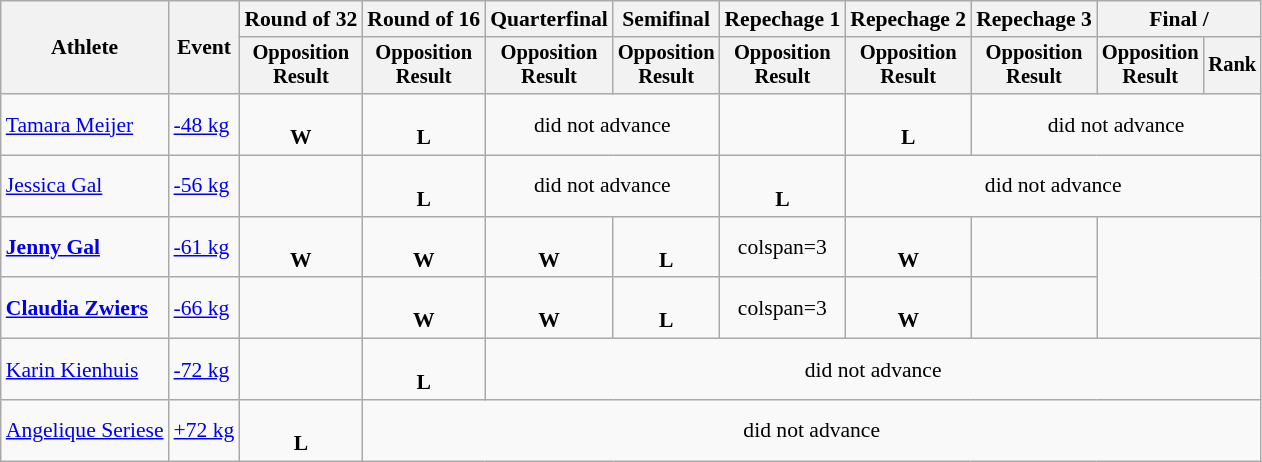<table class=wikitable style=font-size:90%;text-align:center>
<tr>
<th rowspan=2>Athlete</th>
<th rowspan=2>Event</th>
<th>Round of 32</th>
<th>Round of 16</th>
<th>Quarterfinal</th>
<th>Semifinal</th>
<th>Repechage 1</th>
<th>Repechage 2</th>
<th>Repechage 3</th>
<th colspan=2>Final / </th>
</tr>
<tr style=font-size:95%>
<th>Opposition<br>Result</th>
<th>Opposition<br>Result</th>
<th>Opposition<br>Result</th>
<th>Opposition<br>Result</th>
<th>Opposition<br>Result</th>
<th>Opposition<br>Result</th>
<th>Opposition<br>Result</th>
<th>Opposition<br>Result</th>
<th>Rank</th>
</tr>
<tr>
<td align=left><a href='#'>Tamara Meijer</a></td>
<td align=left><a href='#'>-48 kg</a></td>
<td><br><strong>W</strong></td>
<td><br><strong>L</strong></td>
<td colspan=2>did not advance</td>
<td></td>
<td><br><strong>L</strong></td>
<td colspan=3>did not advance</td>
</tr>
<tr>
<td align=left><a href='#'>Jessica Gal</a></td>
<td align=left><a href='#'>-56 kg</a></td>
<td></td>
<td><br><strong>L</strong></td>
<td colspan=2>did not advance</td>
<td><br><strong>L</strong></td>
<td colspan=4>did not advance</td>
</tr>
<tr>
<td align=left><strong><a href='#'>Jenny Gal</a></strong></td>
<td align=left><a href='#'>-61 kg</a></td>
<td><br><strong>W</strong></td>
<td><br><strong>W</strong></td>
<td><br><strong>W</strong></td>
<td><br><strong>L</strong></td>
<td>colspan=3 </td>
<td><br><strong>W</strong></td>
<td></td>
</tr>
<tr>
<td align=left><strong><a href='#'>Claudia Zwiers</a></strong></td>
<td align=left><a href='#'>-66 kg</a></td>
<td></td>
<td><br><strong>W</strong></td>
<td><br><strong>W</strong></td>
<td><br><strong>L</strong></td>
<td>colspan=3 </td>
<td><br><strong>W</strong></td>
<td></td>
</tr>
<tr>
<td align=left><a href='#'>Karin Kienhuis</a></td>
<td align=left><a href='#'>-72 kg</a></td>
<td></td>
<td><br><strong>L</strong></td>
<td colspan=7>did not advance</td>
</tr>
<tr>
<td align=left><a href='#'>Angelique Seriese</a></td>
<td align=left><a href='#'>+72 kg</a></td>
<td><br><strong>L</strong></td>
<td colspan=8>did not advance</td>
</tr>
</table>
